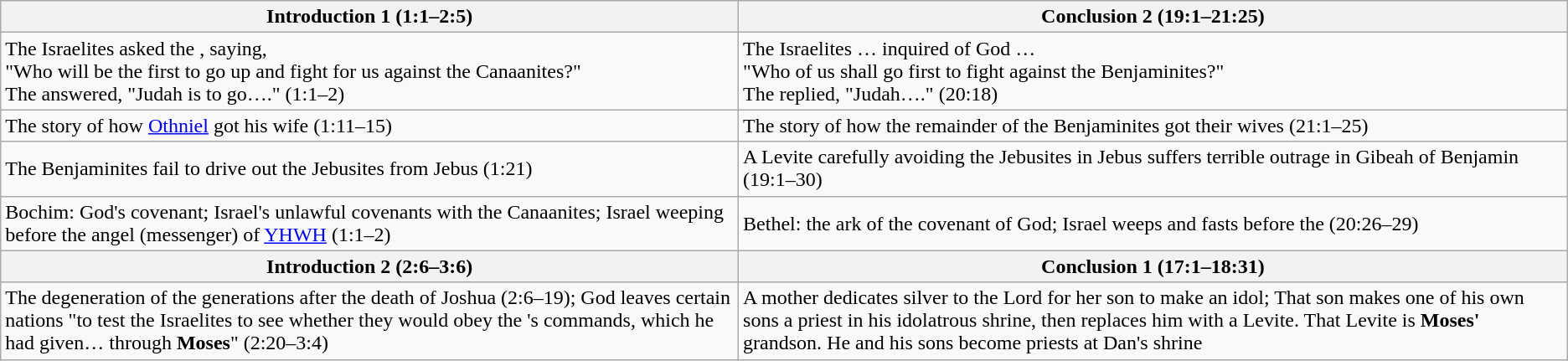<table class=wikitable>
<tr>
<th>Introduction 1 (1:1–2:5)</th>
<th>Conclusion 2 (19:1–21:25)</th>
</tr>
<tr>
<td>The Israelites asked the , saying,<br>"Who will be the first to go up and fight for us against the Canaanites?"<br>The  answered, "Judah is to go…." (1:1–2)</td>
<td>The Israelites … inquired of God …<br>"Who of us shall go first to fight against the Benjaminites?"<br>The  replied, "Judah…." (20:18)</td>
</tr>
<tr>
<td>The story of how <a href='#'>Othniel</a> got his wife (1:11–15)</td>
<td>The story of how the remainder of the Benjaminites got their wives (21:1–25)</td>
</tr>
<tr>
<td>The Benjaminites fail to drive out the Jebusites from Jebus (1:21)</td>
<td>A Levite carefully avoiding the Jebusites in Jebus suffers terrible outrage in Gibeah of Benjamin (19:1–30)</td>
</tr>
<tr>
<td>Bochim: God's covenant; Israel's unlawful covenants with the Canaanites; Israel weeping before the angel (messenger) of <a href='#'>YHWH</a> (1:1–2)</td>
<td>Bethel: the ark of the covenant of God; Israel weeps and fasts before the  (20:26–29)</td>
</tr>
<tr>
<th>Introduction 2 (2:6–3:6)</th>
<th>Conclusion 1 (17:1–18:31)</th>
</tr>
<tr>
<td>The degeneration of the generations after the death of Joshua (2:6–19); God leaves certain nations "to test the Israelites to see whether they would obey the 's commands, which he had given… through <strong>Moses</strong>" (2:20–3:4)</td>
<td>A mother dedicates silver to the Lord for her son to make an idol; That son makes one of his own sons a priest in his idolatrous shrine, then replaces him with a Levite. That Levite is <strong>Moses' </strong>grandson. He and his sons become priests at Dan's shrine</td>
</tr>
</table>
